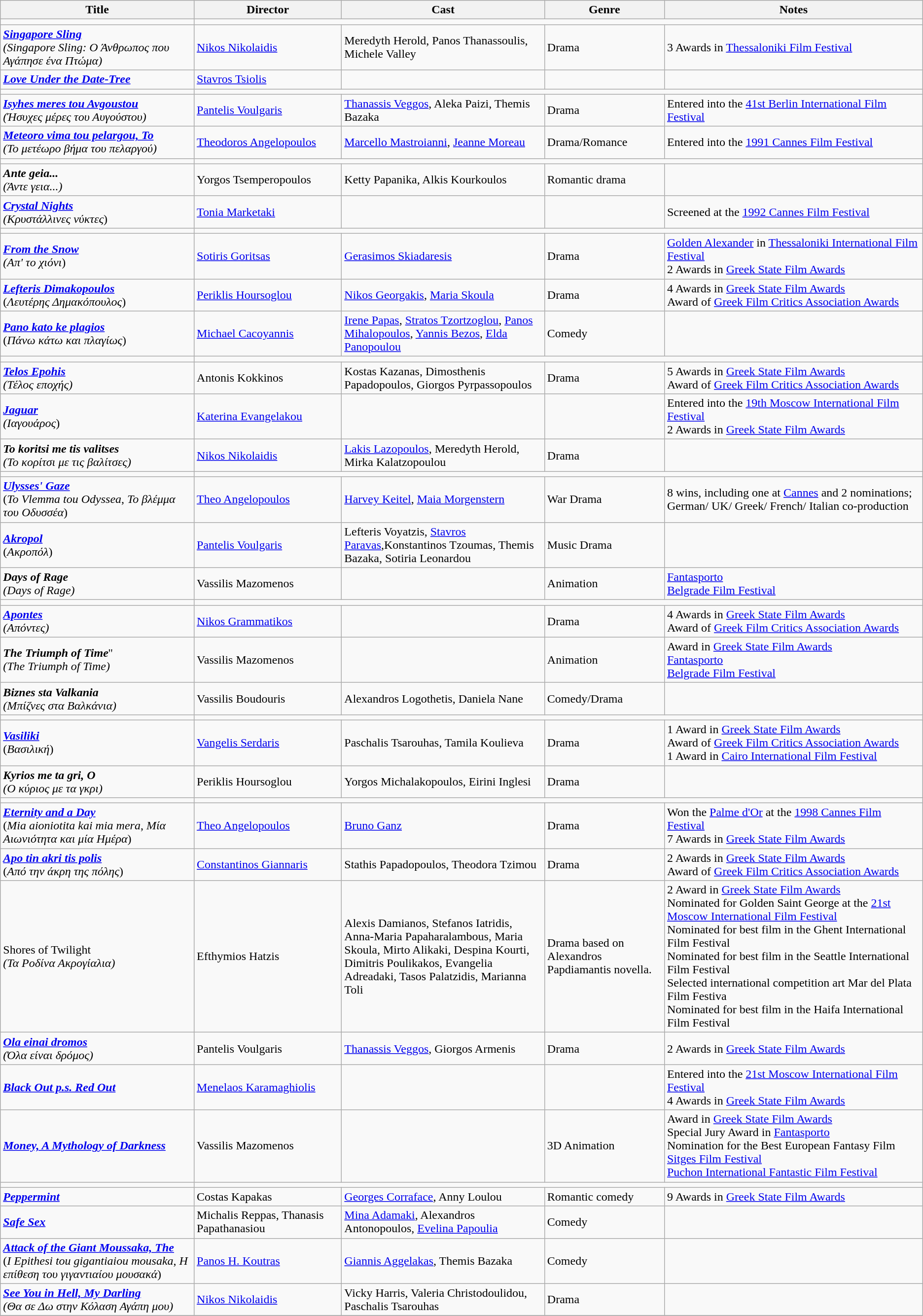<table class="wikitable">
<tr>
<th width=21%>Title</th>
<th width=16%>Director</th>
<th width=22%>Cast</th>
<th width=13%>Genre</th>
<th width=28%>Notes</th>
</tr>
<tr>
<td></td>
</tr>
<tr>
<td><strong><em><a href='#'>Singapore Sling</a></em></strong><br><em>(Singapore Sling: Ο Άνθρωπος που Αγάπησε ένα Πτώμα)</em></td>
<td><a href='#'>Nikos Nikolaidis</a></td>
<td>Meredyth Herold, Panos Thanassoulis, Michele Valley</td>
<td>Drama</td>
<td>3 Awards in <a href='#'>Thessaloniki Film Festival</a></td>
</tr>
<tr>
<td><strong><em><a href='#'>Love Under the Date-Tree</a></em></strong></td>
<td><a href='#'>Stavros Tsiolis</a></td>
<td></td>
<td></td>
<td></td>
</tr>
<tr>
<td></td>
</tr>
<tr>
<td><strong><em><a href='#'>Isyhes meres tou Avgoustou</a></em></strong><br><em>(Ήσυχες μέρες του Αυγούστου)</em></td>
<td><a href='#'>Pantelis Voulgaris</a></td>
<td><a href='#'>Thanassis Veggos</a>, Aleka Paizi, Themis Bazaka</td>
<td>Drama</td>
<td>Entered into the <a href='#'>41st Berlin International Film Festival</a></td>
</tr>
<tr>
<td><strong><em><a href='#'>Meteoro vima tou pelargou, To</a></em></strong><br><em>(Το μετέωρο βήμα του πελαργού)</em></td>
<td><a href='#'>Theodoros Angelopoulos</a></td>
<td><a href='#'>Marcello Mastroianni</a>, <a href='#'>Jeanne Moreau</a></td>
<td>Drama/Romance</td>
<td>Entered into the <a href='#'>1991 Cannes Film Festival</a></td>
</tr>
<tr>
<td></td>
</tr>
<tr>
<td><strong><em>Ante geia...</em></strong><br><em>(Άντε γεια...)</em></td>
<td>Yorgos Tsemperopoulos</td>
<td>Ketty Papanika, Alkis Kourkoulos</td>
<td>Romantic drama</td>
<td></td>
</tr>
<tr>
<td><strong><em><a href='#'>Crystal Nights</a></em></strong><br><em>(Κρυστάλλινες νύκτες</em>)</td>
<td><a href='#'>Tonia Marketaki</a></td>
<td></td>
<td></td>
<td>Screened at the <a href='#'>1992 Cannes Film Festival</a></td>
</tr>
<tr>
<td></td>
</tr>
<tr>
<td><strong><em><a href='#'>From the Snow</a></em></strong><br><em>(Απ' το χιόνι</em>)</td>
<td><a href='#'>Sotiris Goritsas</a></td>
<td><a href='#'>Gerasimos Skiadaresis</a></td>
<td>Drama</td>
<td><a href='#'>Golden Alexander</a> in <a href='#'>Thessaloniki International Film Festival</a><br> 2 Awards in <a href='#'>Greek State Film Awards</a></td>
</tr>
<tr>
<td><strong><em><a href='#'>Lefteris Dimakopoulos</a></em></strong><br>(<em>Λευτέρης Δημακόπουλος</em>)</td>
<td><a href='#'>Periklis Hoursoglou</a></td>
<td><a href='#'>Nikos Georgakis</a>, <a href='#'>Maria Skoula</a></td>
<td>Drama</td>
<td>4 Awards in <a href='#'>Greek State Film Awards</a><br>Award of <a href='#'>Greek Film Critics Association Awards</a></td>
</tr>
<tr>
<td><strong><em><a href='#'>Pano kato ke plagios</a></em></strong><br>(<em>Πάνω κάτω και πλαγίως</em>)</td>
<td><a href='#'>Michael Cacoyannis</a></td>
<td><a href='#'>Irene Papas</a>, <a href='#'>Stratos Tzortzoglou</a>, <a href='#'>Panos Mihalopoulos</a>, <a href='#'>Yannis Bezos</a>, <a href='#'>Elda Panopoulou</a></td>
<td>Comedy</td>
<td></td>
</tr>
<tr>
<td></td>
</tr>
<tr>
<td><strong><em><a href='#'>Telos Epohis</a></em></strong><br><em>(Τέλος εποχής)</em></td>
<td>Antonis Kokkinos</td>
<td>Kostas Kazanas, Dimosthenis Papadopoulos, Giorgos Pyrpassopoulos</td>
<td>Drama</td>
<td>5 Awards in <a href='#'>Greek State Film Awards</a><br>Award of <a href='#'>Greek Film Critics Association Awards</a></td>
</tr>
<tr>
<td><strong><em><a href='#'>Jaguar</a></em></strong><br><em>(Ιαγουάρος</em>)</td>
<td><a href='#'>Katerina Evangelakou</a></td>
<td></td>
<td></td>
<td>Entered into the <a href='#'>19th Moscow International Film Festival</a><br>2 Awards in <a href='#'>Greek State Film Awards</a></td>
</tr>
<tr>
<td><strong><em>To koritsi me tis valitses</em></strong><br><em>(Το κορίτσι με τις βαλίτσες)</em></td>
<td><a href='#'>Nikos Nikolaidis</a></td>
<td><a href='#'>Lakis Lazopoulos</a>, Meredyth Herold, Mirka Kalatzopoulou</td>
<td>Drama</td>
<td></td>
</tr>
<tr>
<td></td>
</tr>
<tr>
<td><strong><em><a href='#'>Ulysses' Gaze</a></em></strong><br>(<em>To Vlemma tou Odyssea</em>, <em>Το βλέμμα του Οδυσσέα</em>)</td>
<td><a href='#'>Theo Angelopoulos</a></td>
<td><a href='#'>Harvey Keitel</a>, <a href='#'>Maia Morgenstern</a></td>
<td>War Drama</td>
<td>8 wins, including one at <a href='#'>Cannes</a> and 2 nominations; German/ UK/ Greek/ French/ Italian co-production</td>
</tr>
<tr>
<td><strong><em><a href='#'>Akropol</a></em></strong><br>(<em>Ακροπόλ</em>)</td>
<td><a href='#'>Pantelis Voulgaris</a></td>
<td>Lefteris Voyatzis, <a href='#'>Stavros Paravas</a>,Konstantinos Tzoumas, Themis Bazaka, Sotiria Leonardou</td>
<td>Music Drama</td>
<td></td>
</tr>
<tr>
<td><strong><em>Days of Rage</em></strong><br><em>(Days of Rage)</em></td>
<td>Vassilis Mazomenos</td>
<td></td>
<td>Animation</td>
<td><a href='#'>Fantasporto</a><br><a href='#'>Belgrade Film Festival</a></td>
</tr>
<tr>
<td></td>
</tr>
<tr>
<td><strong><em><a href='#'>Apontes</a></em></strong><br><em>(Απόντες)</em></td>
<td><a href='#'>Nikos Grammatikos</a></td>
<td></td>
<td>Drama</td>
<td>4 Awards in <a href='#'>Greek State Film Awards</a><br>Award of <a href='#'>Greek Film Critics Association Awards</a></td>
</tr>
<tr>
<td><strong><em>The Triumph of Time</em></strong>''<br><em>(The Triumph of Time)</em></td>
<td>Vassilis Mazomenos</td>
<td></td>
<td>Animation</td>
<td>Award in <a href='#'>Greek State Film Awards</a><br><a href='#'>Fantasporto</a><br><a href='#'>Belgrade Film Festival</a></td>
</tr>
<tr>
<td><strong><em>Biznes sta Valkania</em></strong><br><em>(Μπίζνες στα Βαλκάνια)</em></td>
<td>Vassilis Boudouris</td>
<td>Alexandros Logothetis, Daniela Nane</td>
<td>Comedy/Drama</td>
<td></td>
</tr>
<tr>
<td></td>
</tr>
<tr>
<td><strong><em><a href='#'>Vasiliki</a></em></strong><br>(<em>Βασιλική</em>)</td>
<td><a href='#'>Vangelis Serdaris</a></td>
<td>Paschalis Tsarouhas, Tamila Koulieva</td>
<td>Drama</td>
<td>1 Award in <a href='#'>Greek State Film Awards</a><br>Award of <a href='#'>Greek Film Critics Association Awards</a><br>1 Award in <a href='#'>Cairo International Film Festival</a></td>
</tr>
<tr>
<td><strong><em>Kyrios me ta gri, O</em></strong><br><em>(Ο κύριος με τα γκρι)</em></td>
<td>Periklis Hoursoglou</td>
<td>Yorgos Michalakopoulos, Eirini Inglesi</td>
<td>Drama</td>
<td></td>
</tr>
<tr>
<td></td>
</tr>
<tr>
<td><strong><em><a href='#'>Eternity and a Day</a></em></strong><br>(<em>Mia aioniotita kai mia mera</em>, <em>Μία Αιωνιότητα και μία Ημέρα</em>)</td>
<td><a href='#'>Theo Angelopoulos</a></td>
<td><a href='#'>Bruno Ganz</a></td>
<td>Drama</td>
<td>Won the <a href='#'>Palme d'Or</a> at the <a href='#'>1998 Cannes Film Festival</a><br> 7 Awards in <a href='#'>Greek State Film Awards</a></td>
</tr>
<tr>
<td><strong><em><a href='#'>Apo tin akri tis polis</a></em></strong><br>(<em>Από την άκρη της πόλης</em>)</td>
<td><a href='#'>Constantinos Giannaris</a></td>
<td>Stathis Papadopoulos, Theodora Tzimou</td>
<td>Drama</td>
<td>2 Awards in <a href='#'>Greek State Film Awards</a><br>Award of <a href='#'>Greek Film Critics Association Awards</a></td>
</tr>
<tr>
<td>Shores of Twilight<br><em>(Τα Ροδίνα Ακρογίαλια)</em></td>
<td>Efthymios Hatzis</td>
<td>Alexis Damianos, Stefanos Iatridis, Anna-Maria Papaharalambous, Maria Skoula,  Mirto Alikaki, Despina Kourti, Dimitris Poulikakos, Evangelia Adreadaki, Tasos Palatzidis, Marianna Toli</td>
<td>Drama based on Alexandros Papdiamantis novella.</td>
<td>2 Award in <a href='#'>Greek State Film Awards</a><br>Nominated for Golden Saint George at the <a href='#'>21st Moscow International Film Festival</a><br>Nominated for best film in the Ghent International Film Festival<br>Nominated for best film in the Seattle International Film Festival<br>Selected international competition art Mar del Plata Film Festiva<br>Nominated for best film in the Haifa International Film Festival
<br></td>
</tr>
<tr>
<td><strong><em><a href='#'>Ola einai dromos</a></em></strong><br><em>(Όλα είναι δρόμος)</em></td>
<td>Pantelis Voulgaris</td>
<td><a href='#'>Thanassis Veggos</a>, Giorgos Armenis</td>
<td>Drama</td>
<td>2 Awards in <a href='#'>Greek State Film Awards</a></td>
</tr>
<tr>
<td><strong><em><a href='#'>Black Out p.s. Red Out</a></em></strong></td>
<td><a href='#'>Menelaos Karamaghiolis</a></td>
<td></td>
<td></td>
<td>Entered into the <a href='#'>21st Moscow International Film Festival</a><br>4 Awards in <a href='#'>Greek State Film Awards</a></td>
</tr>
<tr>
<td><strong><em><a href='#'>Money, A Mythology of Darkness</a></em></strong></td>
<td>Vassilis Mazomenos</td>
<td></td>
<td>3D Animation</td>
<td>Award in <a href='#'>Greek State Film Awards</a><br>Special Jury Award in <a href='#'>Fantasporto</a><br>Nomination for the Best European Fantasy Film<br> <a href='#'>Sitges Film Festival</a><br><a href='#'>Puchon International Fantastic Film Festival</a></td>
</tr>
<tr>
<td></td>
</tr>
<tr>
<td><strong><em><a href='#'>Peppermint</a></em></strong></td>
<td>Costas Kapakas</td>
<td><a href='#'>Georges Corraface</a>, Anny Loulou</td>
<td>Romantic comedy</td>
<td>9 Awards in <a href='#'>Greek State Film Awards</a></td>
</tr>
<tr>
<td><strong><em><a href='#'>Safe Sex</a></em></strong></td>
<td>Michalis Reppas, Thanasis Papathanasiou</td>
<td><a href='#'>Mina Adamaki</a>, Alexandros Antonopoulos, <a href='#'>Evelina Papoulia</a></td>
<td>Comedy</td>
<td></td>
</tr>
<tr>
<td><strong><em><a href='#'>Attack of the Giant Moussaka, The</a></em></strong><br>(<em>I Epithesi tou gigantiaiou mousaka</em>, <em>Η επίθεση του γιγαντιαίου μουσακά</em>)</td>
<td><a href='#'>Panos H. Koutras</a></td>
<td><a href='#'>Giannis Aggelakas</a>, Themis Bazaka</td>
<td>Comedy</td>
<td></td>
</tr>
<tr>
<td><strong><em><a href='#'>See You in Hell, My Darling</a></em></strong><br><em>(Θα σε Δω στην Κόλαση Αγάπη μου)</em></td>
<td><a href='#'>Nikos Nikolaidis</a></td>
<td>Vicky Harris, Valeria Christodoulidou, Paschalis Tsarouhas</td>
<td>Drama</td>
<td></td>
</tr>
<tr>
</tr>
</table>
